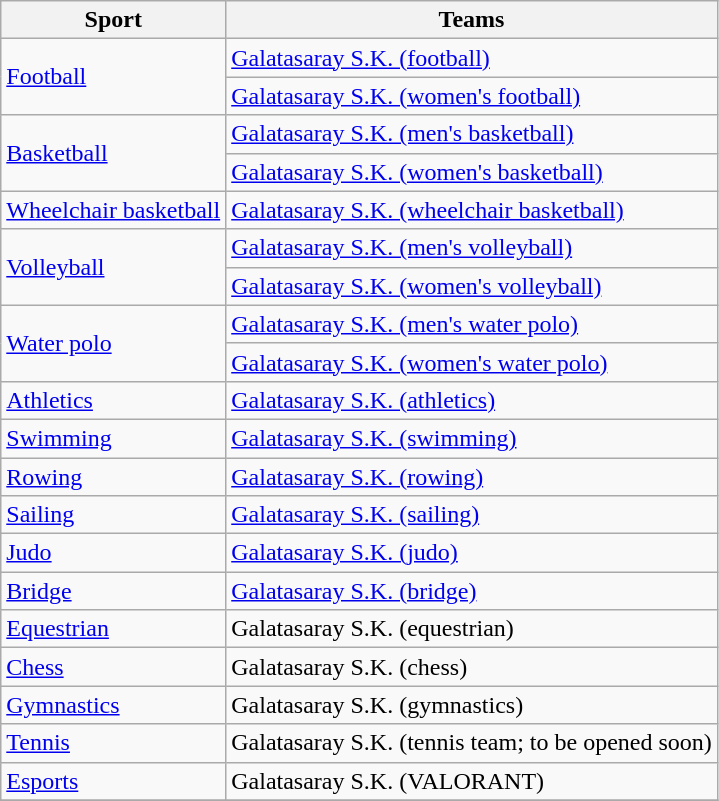<table class="wikitable">
<tr>
<th>Sport</th>
<th>Teams</th>
</tr>
<tr>
<td rowspan=2><a href='#'>Football</a></td>
<td><a href='#'>Galatasaray S.K. (football)</a></td>
</tr>
<tr>
<td><a href='#'>Galatasaray S.K. (women's football)</a></td>
</tr>
<tr>
<td rowspan=2><a href='#'>Basketball</a></td>
<td><a href='#'>Galatasaray S.K. (men's basketball)</a></td>
</tr>
<tr>
<td><a href='#'>Galatasaray S.K. (women's basketball)</a></td>
</tr>
<tr>
<td><a href='#'>Wheelchair basketball</a></td>
<td><a href='#'>Galatasaray S.K. (wheelchair basketball)</a></td>
</tr>
<tr>
<td rowspan=2><a href='#'>Volleyball</a></td>
<td><a href='#'>Galatasaray S.K. (men's volleyball)</a></td>
</tr>
<tr>
<td><a href='#'>Galatasaray S.K. (women's volleyball)</a></td>
</tr>
<tr>
<td rowspan=2><a href='#'>Water polo</a></td>
<td><a href='#'>Galatasaray S.K. (men's water polo)</a></td>
</tr>
<tr>
<td><a href='#'>Galatasaray S.K. (women's water polo)</a></td>
</tr>
<tr>
<td><a href='#'>Athletics</a></td>
<td><a href='#'>Galatasaray S.K. (athletics)</a></td>
</tr>
<tr>
<td><a href='#'>Swimming</a></td>
<td><a href='#'>Galatasaray S.K. (swimming)</a></td>
</tr>
<tr>
<td><a href='#'>Rowing</a></td>
<td><a href='#'>Galatasaray S.K. (rowing)</a></td>
</tr>
<tr>
<td><a href='#'>Sailing</a></td>
<td><a href='#'>Galatasaray S.K. (sailing)</a></td>
</tr>
<tr>
<td><a href='#'>Judo</a></td>
<td><a href='#'>Galatasaray S.K. (judo)</a></td>
</tr>
<tr>
<td><a href='#'>Bridge</a></td>
<td><a href='#'>Galatasaray S.K. (bridge)</a></td>
</tr>
<tr>
<td><a href='#'>Equestrian</a></td>
<td>Galatasaray S.K. (equestrian)</td>
</tr>
<tr>
<td><a href='#'>Chess</a></td>
<td>Galatasaray S.K. (chess)</td>
</tr>
<tr>
<td><a href='#'>Gymnastics</a></td>
<td>Galatasaray S.K. (gymnastics)</td>
</tr>
<tr>
<td><a href='#'>Tennis</a></td>
<td>Galatasaray S.K. (tennis team; to be opened soon)</td>
</tr>
<tr>
<td><a href='#'>Esports</a></td>
<td>Galatasaray S.K. (VALORANT)</td>
</tr>
<tr>
</tr>
</table>
